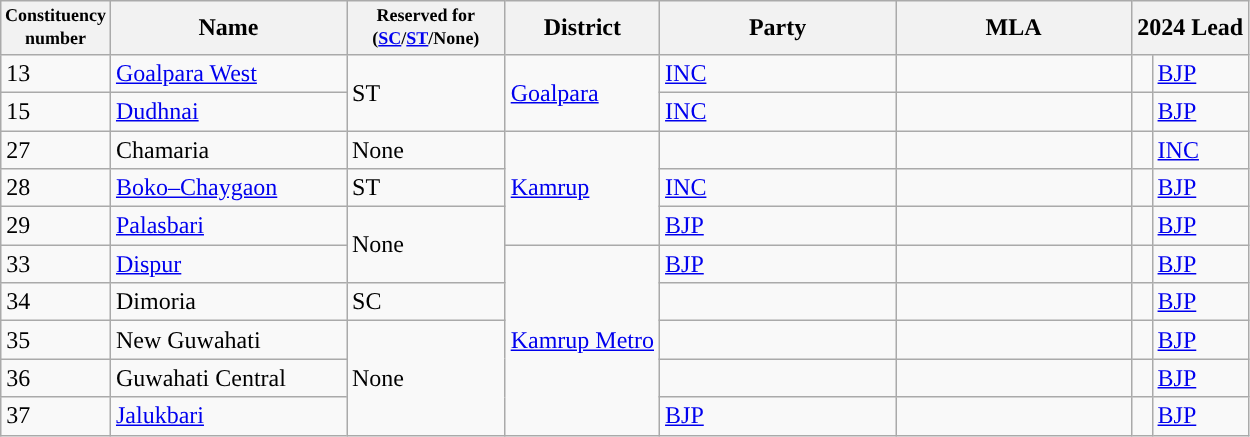<table class="wikitable sortable">
<tr>
<th width="50px" style="font-size:75%">Constituency number</th>
<th width="150px">Name</th>
<th width="100px" style="font-size:75%">Reserved for (<a href='#'>SC</a>/<a href='#'>ST</a>/None)</th>
<th>District</th>
<th width="150px">Party</th>
<th width="150px">MLA</th>
<th colspan="2">2024 Lead</th>
</tr>
<tr>
<td>13</td>
<td><a href='#'>Goalpara West</a></td>
<td rowspan="2">ST</td>
<td rowspan="2"><a href='#'>Goalpara</a></td>
<td><a href='#'>INC</a></td>
<td></td>
<td style="background-color: "></td>
<td><a href='#'>BJP</a></td>
</tr>
<tr>
<td>15</td>
<td><a href='#'>Dudhnai</a></td>
<td><a href='#'>INC</a></td>
<td></td>
<td style="background-color: "></td>
<td><a href='#'>BJP</a></td>
</tr>
<tr>
<td>27</td>
<td>Chamaria</td>
<td>None</td>
<td rowspan="3"><a href='#'>Kamrup</a></td>
<td></td>
<td></td>
<td style="background-color: "></td>
<td><a href='#'>INC</a></td>
</tr>
<tr>
<td>28</td>
<td><a href='#'>Boko–Chaygaon</a></td>
<td>ST</td>
<td><a href='#'>INC</a></td>
<td></td>
<td style="background-color: "></td>
<td><a href='#'>BJP</a></td>
</tr>
<tr>
<td>29</td>
<td><a href='#'>Palasbari</a></td>
<td rowspan="2">None</td>
<td><a href='#'>BJP</a></td>
<td></td>
<td style="background-color: "></td>
<td><a href='#'>BJP</a></td>
</tr>
<tr>
<td>33</td>
<td><a href='#'>Dispur</a></td>
<td rowspan="5"><a href='#'>Kamrup Metro</a></td>
<td><a href='#'>BJP</a></td>
<td></td>
<td style="background-color: "></td>
<td><a href='#'>BJP</a></td>
</tr>
<tr>
<td>34</td>
<td>Dimoria</td>
<td>SC</td>
<td></td>
<td></td>
<td style="background-color: "></td>
<td><a href='#'>BJP</a></td>
</tr>
<tr>
<td>35</td>
<td>New Guwahati</td>
<td rowspan="3">None</td>
<td></td>
<td></td>
<td style="background-color: "></td>
<td><a href='#'>BJP</a></td>
</tr>
<tr>
<td>36</td>
<td>Guwahati Central</td>
<td></td>
<td></td>
<td style="background-color: "></td>
<td><a href='#'>BJP</a></td>
</tr>
<tr>
<td>37</td>
<td><a href='#'>Jalukbari</a></td>
<td><a href='#'>BJP</a></td>
<td></td>
<td style="background-color: "></td>
<td><a href='#'>BJP</a></td>
</tr>
</table>
